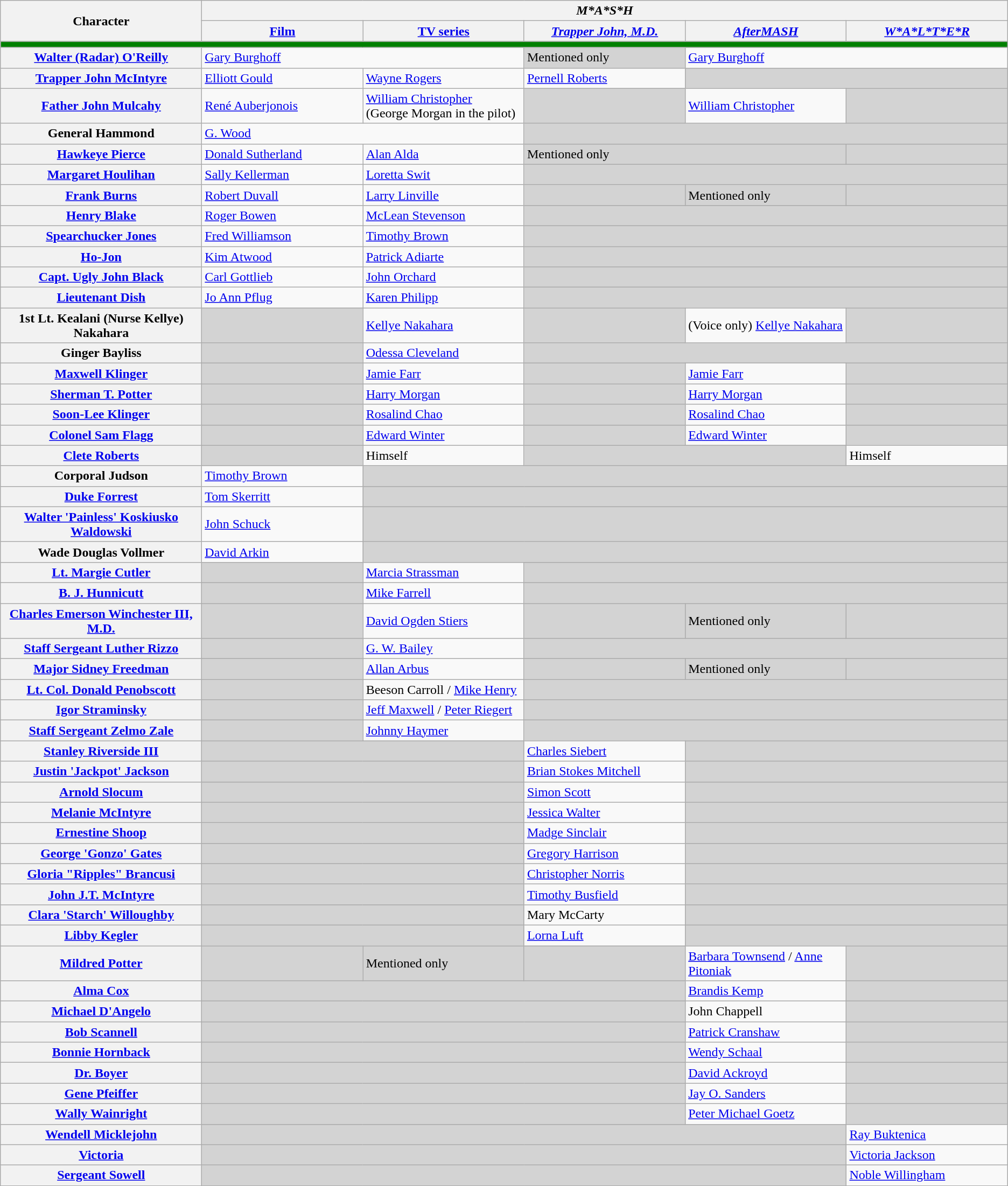<table class="wikitable">
<tr>
<th rowspan="2" width="20%">Character</th>
<th colspan="6" align="center"><strong><em>M*A*S*H</em></strong></th>
</tr>
<tr>
<th align="center" width="16%"><a href='#'>Film</a></th>
<th align="center" width="16%"><a href='#'>TV series</a></th>
<th align="center" width="16%"><em><a href='#'>Trapper John, M.D.</a></em></th>
<th align="center" width="16%"><em><a href='#'>AfterMASH</a></em></th>
<th align="center" width="16%"><em><a href='#'>W*A*L*T*E*R</a></em></th>
</tr>
<tr>
<th colspan="6" style="background-color:green;"></th>
</tr>
<tr>
<th><a href='#'>Walter (Radar) O'Reilly</a></th>
<td colspan="2"><a href='#'>Gary Burghoff</a></td>
<td style="background-color:lightgrey;">Mentioned only</td>
<td colspan="2"><a href='#'>Gary Burghoff</a></td>
</tr>
<tr>
<th><a href='#'>Trapper John McIntyre</a></th>
<td><a href='#'>Elliott Gould</a></td>
<td><a href='#'>Wayne Rogers</a></td>
<td><a href='#'>Pernell Roberts</a></td>
<td colspan="2" style="background-color:lightgrey;"></td>
</tr>
<tr>
<th><a href='#'>Father John Mulcahy</a></th>
<td><a href='#'>René Auberjonois</a></td>
<td><a href='#'>William Christopher</a><br>(George Morgan in the pilot)</td>
<td style="background-color:lightgrey;"></td>
<td><a href='#'>William Christopher</a></td>
<td style="background-color:lightgrey;"></td>
</tr>
<tr>
<th>General Hammond</th>
<td colspan="2"><a href='#'>G. Wood</a></td>
<td colspan="3" style="background-color:lightgrey;"></td>
</tr>
<tr>
<th><a href='#'>Hawkeye Pierce</a></th>
<td><a href='#'>Donald Sutherland</a></td>
<td><a href='#'>Alan Alda</a></td>
<td colspan="2" style="background-color:lightgrey;">Mentioned only</td>
<td colspan="1" style="background-color:lightgrey;"></td>
</tr>
<tr>
<th><a href='#'>Margaret Houlihan</a></th>
<td><a href='#'>Sally Kellerman</a></td>
<td><a href='#'>Loretta Swit</a></td>
<td colspan="3" style="background-color:lightgrey;"></td>
</tr>
<tr>
<th><a href='#'>Frank Burns</a></th>
<td><a href='#'>Robert Duvall</a></td>
<td><a href='#'>Larry Linville</a></td>
<td colspan="1" style="background-color:lightgrey;"></td>
<td colspan="1" style="background-color:lightgrey;">Mentioned only</td>
<td colspan="1" style="background-color:lightgrey;"></td>
</tr>
<tr>
<th><a href='#'>Henry Blake</a></th>
<td><a href='#'>Roger Bowen</a></td>
<td><a href='#'>McLean Stevenson</a></td>
<td colspan="3" style="background-color:lightgrey;"></td>
</tr>
<tr>
<th><a href='#'>Spearchucker Jones</a></th>
<td><a href='#'>Fred Williamson</a></td>
<td><a href='#'>Timothy Brown</a></td>
<td colspan="3" style="background-color:lightgrey;"></td>
</tr>
<tr>
<th><a href='#'>Ho-Jon</a></th>
<td><a href='#'>Kim Atwood</a></td>
<td><a href='#'>Patrick Adiarte</a></td>
<td colspan="3" style="background-color:lightgrey;"></td>
</tr>
<tr>
<th><a href='#'>Capt. Ugly John Black</a></th>
<td><a href='#'>Carl Gottlieb</a></td>
<td><a href='#'>John Orchard</a></td>
<td colspan="3" style="background-color:lightgrey;"></td>
</tr>
<tr>
<th><a href='#'>Lieutenant Dish</a></th>
<td><a href='#'>Jo Ann Pflug</a></td>
<td><a href='#'>Karen Philipp</a></td>
<td colspan="3" style="background-color:lightgrey;"></td>
</tr>
<tr>
<th>1st Lt. Kealani (Nurse Kellye) Nakahara</th>
<td style="background-color:lightgrey;"></td>
<td colspan="1"><a href='#'>Kellye Nakahara</a></td>
<td style="background-color:lightgrey;"></td>
<td>(Voice only) <a href='#'>Kellye Nakahara</a></td>
<td style="background-color:lightgrey;"></td>
</tr>
<tr>
<th>Ginger Bayliss</th>
<td style="background-color:lightgrey;"></td>
<td colspan="1"><a href='#'>Odessa Cleveland</a></td>
<td colspan="3" style="background-color:lightgrey;"></td>
</tr>
<tr>
<th><a href='#'>Maxwell Klinger</a></th>
<td style="background-color:lightgrey;"></td>
<td><a href='#'>Jamie Farr</a></td>
<td style="background-color:lightgrey;"></td>
<td><a href='#'>Jamie Farr</a></td>
<td style="background-color:lightgrey;"></td>
</tr>
<tr>
<th><a href='#'>Sherman T. Potter</a></th>
<td style="background-color:lightgrey;"></td>
<td><a href='#'>Harry Morgan</a></td>
<td style="background-color:lightgrey;"></td>
<td><a href='#'>Harry Morgan</a></td>
<td style="background-color:lightgrey;"></td>
</tr>
<tr>
<th><a href='#'>Soon-Lee Klinger</a></th>
<td style="background-color:lightgrey;"></td>
<td><a href='#'>Rosalind Chao</a></td>
<td style="background-color:lightgrey;"></td>
<td><a href='#'>Rosalind Chao</a></td>
<td style="background-color:lightgrey;"></td>
</tr>
<tr>
<th><a href='#'>Colonel Sam Flagg</a></th>
<td style="background-color:lightgrey;"></td>
<td><a href='#'>Edward Winter</a></td>
<td style="background-color:lightgrey;"></td>
<td><a href='#'>Edward Winter</a></td>
<td style="background-color:lightgrey;"></td>
</tr>
<tr>
<th><a href='#'>Clete Roberts</a></th>
<td style="background-color:lightgrey;"></td>
<td>Himself</td>
<td colspan="2" style="background-color:lightgrey;"></td>
<td>Himself</td>
</tr>
<tr>
<th>Corporal Judson</th>
<td><a href='#'>Timothy Brown</a></td>
<td colspan="4" style="background-color:lightgrey;"></td>
</tr>
<tr>
<th><a href='#'>Duke Forrest</a></th>
<td><a href='#'>Tom Skerritt</a></td>
<td colspan="4" style="background-color:lightgrey;"></td>
</tr>
<tr>
<th><a href='#'>Walter 'Painless' Koskiusko Waldowski</a></th>
<td><a href='#'>John Schuck</a></td>
<td colspan="4" style="background-color:lightgrey;"></td>
</tr>
<tr>
<th>Wade Douglas Vollmer</th>
<td><a href='#'>David Arkin</a></td>
<td colspan="4" style="background-color:lightgrey;"></td>
</tr>
<tr>
<th><a href='#'>Lt. Margie Cutler</a></th>
<td style="background-color:lightgrey;"></td>
<td><a href='#'>Marcia Strassman</a></td>
<td colspan="3" style="background-color:lightgrey;"></td>
</tr>
<tr>
<th><a href='#'>B. J. Hunnicutt</a></th>
<td style="background-color:lightgrey;"></td>
<td><a href='#'>Mike Farrell</a></td>
<td colspan="3" style="background-color:lightgrey;"></td>
</tr>
<tr>
<th><a href='#'>Charles Emerson Winchester III, M.D.</a></th>
<td style="background-color:lightgrey;"></td>
<td><a href='#'>David Ogden Stiers</a></td>
<td colspan="1" style="background-color:lightgrey;"></td>
<td colspan="1" style="background-color:lightgrey;">Mentioned only</td>
<td colspan="1" style="background-color:lightgrey;"></td>
</tr>
<tr>
<th><a href='#'>Staff Sergeant Luther Rizzo</a></th>
<td style="background-color:lightgrey;"></td>
<td><a href='#'>G. W. Bailey</a></td>
<td colspan="3" style="background-color:lightgrey;"></td>
</tr>
<tr>
<th><a href='#'>Major Sidney Freedman</a></th>
<td style="background-color:lightgrey;"></td>
<td><a href='#'>Allan Arbus</a></td>
<td colspan="1" style="background-color:lightgrey;"></td>
<td colspan="1" style="background-color:lightgrey;">Mentioned only</td>
<td colspan="1" style="background-color:lightgrey;"></td>
</tr>
<tr>
<th><a href='#'>Lt. Col. Donald Penobscott</a></th>
<td style="background-color:lightgrey;"></td>
<td>Beeson Carroll / <a href='#'>Mike Henry</a></td>
<td colspan="3" style="background-color:lightgrey;"></td>
</tr>
<tr>
<th><a href='#'>Igor Straminsky</a></th>
<td style="background-color:lightgrey;"></td>
<td><a href='#'>Jeff Maxwell</a> / <a href='#'>Peter Riegert</a></td>
<td colspan="3" style="background-color:lightgrey;"></td>
</tr>
<tr>
<th><a href='#'>Staff Sergeant Zelmo Zale</a></th>
<td style="background-color:lightgrey;"></td>
<td><a href='#'>Johnny Haymer</a></td>
<td colspan="3" style="background-color:lightgrey;"></td>
</tr>
<tr>
<th><a href='#'>Stanley Riverside III</a></th>
<td colspan="2" style="background-color:lightgrey;"></td>
<td><a href='#'>Charles Siebert</a></td>
<td colspan="2" style="background-color:lightgrey;"></td>
</tr>
<tr>
<th><a href='#'>Justin 'Jackpot' Jackson</a></th>
<td colspan="2" style="background-color:lightgrey;"></td>
<td><a href='#'>Brian Stokes Mitchell</a></td>
<td colspan="2" style="background-color:lightgrey;"></td>
</tr>
<tr>
<th><a href='#'>Arnold Slocum</a></th>
<td colspan="2" style="background-color:lightgrey;"></td>
<td><a href='#'>Simon Scott</a></td>
<td colspan="2" style="background-color:lightgrey;"></td>
</tr>
<tr>
<th><a href='#'>Melanie McIntyre</a></th>
<td colspan="2" style="background-color:lightgrey;"></td>
<td><a href='#'>Jessica Walter</a></td>
<td colspan="2" style="background-color:lightgrey;"></td>
</tr>
<tr>
<th><a href='#'>Ernestine Shoop</a></th>
<td colspan="2" style="background-color:lightgrey;"></td>
<td><a href='#'>Madge Sinclair</a></td>
<td colspan="2" style="background-color:lightgrey;"></td>
</tr>
<tr>
<th><a href='#'>George 'Gonzo' Gates</a></th>
<td colspan="2" style="background-color:lightgrey;"></td>
<td><a href='#'>Gregory Harrison</a></td>
<td colspan="2" style="background-color:lightgrey;"></td>
</tr>
<tr>
<th><a href='#'>Gloria "Ripples" Brancusi</a></th>
<td colspan="2" style="background-color:lightgrey;"></td>
<td><a href='#'>Christopher Norris</a></td>
<td colspan="2" style="background-color:lightgrey;"></td>
</tr>
<tr>
<th><a href='#'>John J.T. McIntyre</a></th>
<td colspan="2" style="background-color:lightgrey;"></td>
<td><a href='#'>Timothy Busfield</a></td>
<td colspan="2" style="background-color:lightgrey;"></td>
</tr>
<tr>
<th><a href='#'>Clara 'Starch' Willoughby</a></th>
<td colspan="2" style="background-color:lightgrey;"></td>
<td>Mary McCarty</td>
<td colspan="2" style="background-color:lightgrey;"></td>
</tr>
<tr>
<th><a href='#'>Libby Kegler</a></th>
<td colspan="2" style="background-color:lightgrey;"></td>
<td><a href='#'>Lorna Luft</a></td>
<td colspan="2" style="background-color:lightgrey;"></td>
</tr>
<tr>
<th><a href='#'>Mildred Potter</a></th>
<td colspan="1" style="background-color:lightgrey;"></td>
<td colspan="1" style="background-color:lightgrey;">Mentioned only</td>
<td colspan="1" style="background-color:lightgrey;"></td>
<td><a href='#'>Barbara Townsend</a> / <a href='#'>Anne Pitoniak</a></td>
<td colspan="1" style="background-color:lightgrey;"></td>
</tr>
<tr>
<th><a href='#'>Alma Cox</a></th>
<td colspan="3" style="background-color:lightgrey;"></td>
<td><a href='#'>Brandis Kemp</a></td>
<td colspan="1" style="background-color:lightgrey;"></td>
</tr>
<tr>
<th><a href='#'>Michael D'Angelo</a></th>
<td colspan="3" style="background-color:lightgrey;"></td>
<td>John Chappell</td>
<td colspan="1" style="background-color:lightgrey;"></td>
</tr>
<tr>
<th><a href='#'>Bob Scannell</a></th>
<td colspan="3" style="background-color:lightgrey;"></td>
<td><a href='#'>Patrick Cranshaw</a></td>
<td colspan="1" style="background-color:lightgrey;"></td>
</tr>
<tr>
<th><a href='#'>Bonnie Hornback</a></th>
<td colspan="3" style="background-color:lightgrey;"></td>
<td><a href='#'>Wendy Schaal</a></td>
<td colspan="1" style="background-color:lightgrey;"></td>
</tr>
<tr>
<th><a href='#'>Dr. Boyer</a></th>
<td colspan="3" style="background-color:lightgrey;"></td>
<td><a href='#'>David Ackroyd</a></td>
<td colspan="1" style="background-color:lightgrey;"></td>
</tr>
<tr>
<th><a href='#'>Gene Pfeiffer</a></th>
<td colspan="3" style="background-color:lightgrey;"></td>
<td><a href='#'>Jay O. Sanders</a></td>
<td colspan="1" style="background-color:lightgrey;"></td>
</tr>
<tr>
<th><a href='#'>Wally Wainright</a></th>
<td colspan="3" style="background-color:lightgrey;"></td>
<td><a href='#'>Peter Michael Goetz</a></td>
<td colspan="1" style="background-color:lightgrey;"></td>
</tr>
<tr>
<th><a href='#'>Wendell Micklejohn</a></th>
<td colspan="4" style="background-color:lightgrey;"></td>
<td><a href='#'>Ray Buktenica</a></td>
</tr>
<tr>
<th><a href='#'>Victoria</a></th>
<td colspan="4" style="background-color:lightgrey;"></td>
<td><a href='#'>Victoria Jackson</a></td>
</tr>
<tr>
<th><a href='#'>Sergeant Sowell</a></th>
<td colspan="4" style="background-color:lightgrey;"></td>
<td><a href='#'>Noble Willingham</a></td>
</tr>
<tr>
</tr>
</table>
